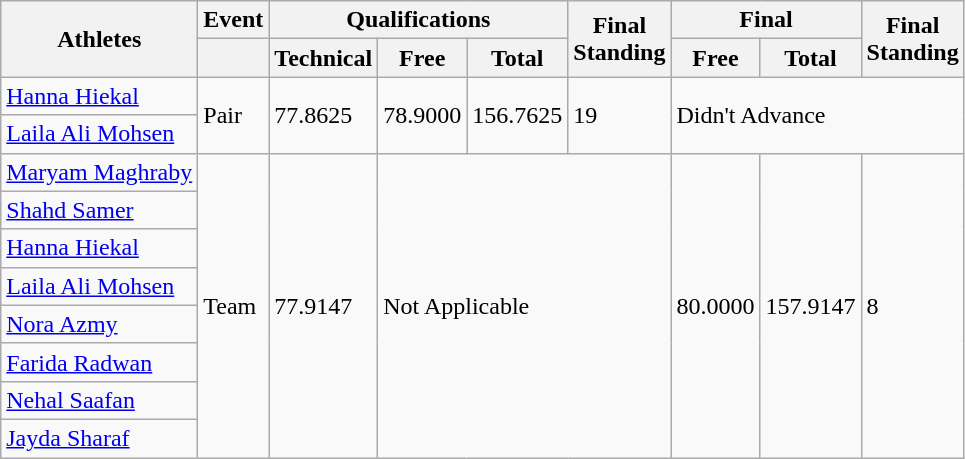<table class="wikitable">
<tr>
<th rowspan="2">Athletes</th>
<th>Event</th>
<th colspan="3">Qualifications</th>
<th rowspan="2">Final<br>Standing</th>
<th colspan="2">Final</th>
<th rowspan="2">Final<br>Standing</th>
</tr>
<tr>
<th></th>
<th>Technical</th>
<th>Free</th>
<th>Total</th>
<th>Free</th>
<th>Total</th>
</tr>
<tr>
<td><a href='#'>Hanna Hiekal</a></td>
<td rowspan="2">Pair</td>
<td rowspan="2">77.8625</td>
<td rowspan="2">78.9000</td>
<td rowspan="2">156.7625</td>
<td rowspan="2">19</td>
<td colspan="3" rowspan="2">Didn't Advance</td>
</tr>
<tr>
<td><a href='#'>Laila Ali Mohsen</a></td>
</tr>
<tr>
<td><a href='#'>Maryam Maghraby</a></td>
<td rowspan="8">Team</td>
<td rowspan="8">77.9147</td>
<td colspan="3" rowspan="8">Not Applicable</td>
<td rowspan="8">80.0000</td>
<td rowspan="8">157.9147</td>
<td rowspan="8">8</td>
</tr>
<tr>
<td><a href='#'>Shahd Samer</a></td>
</tr>
<tr>
<td><a href='#'>Hanna Hiekal</a></td>
</tr>
<tr>
<td><a href='#'>Laila Ali Mohsen</a></td>
</tr>
<tr>
<td><a href='#'>Nora Azmy</a></td>
</tr>
<tr>
<td><a href='#'>Farida Radwan</a></td>
</tr>
<tr>
<td><a href='#'>Nehal Saafan</a></td>
</tr>
<tr>
<td><a href='#'>Jayda Sharaf</a></td>
</tr>
</table>
